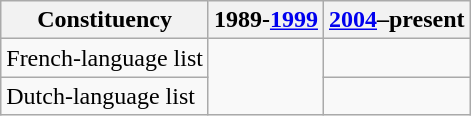<table class="wikitable">
<tr>
<th>Constituency</th>
<th>1989-<a href='#'>1999</a></th>
<th><a href='#'>2004</a>–present</th>
</tr>
<tr>
<td>French-language list</td>
<td rowspan="2"></td>
<td></td>
</tr>
<tr>
<td>Dutch-language list</td>
<td></td>
</tr>
</table>
